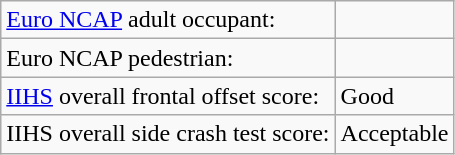<table class="wikitable">
<tr>
<td><a href='#'>Euro NCAP</a> adult occupant:</td>
<td></td>
</tr>
<tr>
<td>Euro NCAP pedestrian:</td>
<td></td>
</tr>
<tr>
<td><a href='#'>IIHS</a> overall frontal offset score:</td>
<td>Good</td>
</tr>
<tr>
<td>IIHS overall side crash test score:</td>
<td>Acceptable</td>
</tr>
</table>
